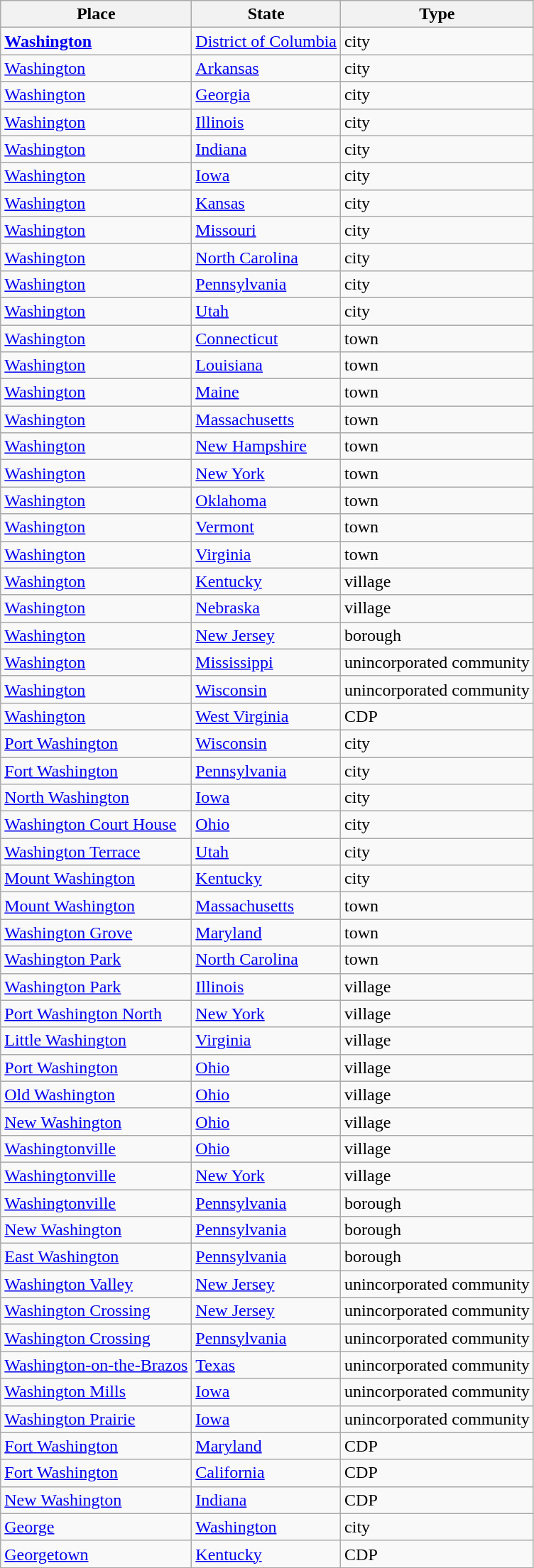<table class="wikitable sortable">
<tr>
<th>Place</th>
<th>State</th>
<th>Type</th>
</tr>
<tr>
<td><strong><a href='#'>Washington</a></strong></td>
<td><a href='#'>District of Columbia</a></td>
<td>city</td>
</tr>
<tr>
<td><a href='#'>Washington</a></td>
<td><a href='#'>Arkansas</a></td>
<td>city</td>
</tr>
<tr>
<td><a href='#'>Washington</a></td>
<td><a href='#'>Georgia</a></td>
<td>city</td>
</tr>
<tr>
<td><a href='#'>Washington</a></td>
<td><a href='#'>Illinois</a></td>
<td>city</td>
</tr>
<tr>
<td><a href='#'>Washington</a></td>
<td><a href='#'>Indiana</a></td>
<td>city</td>
</tr>
<tr>
<td><a href='#'>Washington</a></td>
<td><a href='#'>Iowa</a></td>
<td>city</td>
</tr>
<tr>
<td><a href='#'>Washington</a></td>
<td><a href='#'>Kansas</a></td>
<td>city</td>
</tr>
<tr>
<td><a href='#'>Washington</a></td>
<td><a href='#'>Missouri</a></td>
<td>city</td>
</tr>
<tr>
<td><a href='#'>Washington</a></td>
<td><a href='#'>North Carolina</a></td>
<td>city</td>
</tr>
<tr>
<td><a href='#'>Washington</a></td>
<td><a href='#'>Pennsylvania</a></td>
<td>city</td>
</tr>
<tr>
<td><a href='#'>Washington</a></td>
<td><a href='#'>Utah</a></td>
<td>city</td>
</tr>
<tr>
<td><a href='#'>Washington</a></td>
<td><a href='#'>Connecticut</a></td>
<td>town</td>
</tr>
<tr>
<td><a href='#'>Washington</a></td>
<td><a href='#'>Louisiana</a></td>
<td>town</td>
</tr>
<tr>
<td><a href='#'>Washington</a></td>
<td><a href='#'>Maine</a></td>
<td>town</td>
</tr>
<tr>
<td><a href='#'>Washington</a></td>
<td><a href='#'>Massachusetts</a></td>
<td>town</td>
</tr>
<tr>
<td><a href='#'>Washington</a></td>
<td><a href='#'>New Hampshire</a></td>
<td>town</td>
</tr>
<tr>
<td><a href='#'>Washington</a></td>
<td><a href='#'>New York</a></td>
<td>town</td>
</tr>
<tr>
<td><a href='#'>Washington</a></td>
<td><a href='#'>Oklahoma</a></td>
<td>town</td>
</tr>
<tr>
<td><a href='#'>Washington</a></td>
<td><a href='#'>Vermont</a></td>
<td>town</td>
</tr>
<tr>
<td><a href='#'>Washington</a></td>
<td><a href='#'>Virginia</a></td>
<td>town</td>
</tr>
<tr>
<td><a href='#'>Washington</a></td>
<td><a href='#'>Kentucky</a></td>
<td>village</td>
</tr>
<tr>
<td><a href='#'>Washington</a></td>
<td><a href='#'>Nebraska</a></td>
<td>village</td>
</tr>
<tr>
<td><a href='#'>Washington</a></td>
<td><a href='#'>New Jersey</a></td>
<td>borough</td>
</tr>
<tr>
<td><a href='#'>Washington</a></td>
<td><a href='#'>Mississippi</a></td>
<td>unincorporated community</td>
</tr>
<tr>
<td><a href='#'>Washington</a></td>
<td><a href='#'>Wisconsin</a></td>
<td>unincorporated community</td>
</tr>
<tr>
<td><a href='#'>Washington</a></td>
<td><a href='#'>West Virginia</a></td>
<td>CDP</td>
</tr>
<tr>
<td><a href='#'>Port Washington</a></td>
<td><a href='#'>Wisconsin</a></td>
<td>city</td>
</tr>
<tr>
<td><a href='#'>Fort Washington</a></td>
<td><a href='#'>Pennsylvania</a></td>
<td>city</td>
</tr>
<tr>
<td><a href='#'>North Washington</a></td>
<td><a href='#'>Iowa</a></td>
<td>city</td>
</tr>
<tr>
<td><a href='#'>Washington Court House</a></td>
<td><a href='#'>Ohio</a></td>
<td>city</td>
</tr>
<tr>
<td><a href='#'>Washington Terrace</a></td>
<td><a href='#'>Utah</a></td>
<td>city</td>
</tr>
<tr>
<td><a href='#'>Mount Washington</a></td>
<td><a href='#'>Kentucky</a></td>
<td>city</td>
</tr>
<tr>
<td><a href='#'>Mount Washington</a></td>
<td><a href='#'>Massachusetts</a></td>
<td>town</td>
</tr>
<tr>
<td><a href='#'>Washington Grove</a></td>
<td><a href='#'>Maryland</a></td>
<td>town</td>
</tr>
<tr>
<td><a href='#'>Washington Park</a></td>
<td><a href='#'>North Carolina</a></td>
<td>town</td>
</tr>
<tr>
<td><a href='#'>Washington Park</a></td>
<td><a href='#'>Illinois</a></td>
<td>village</td>
</tr>
<tr>
<td><a href='#'>Port Washington North</a></td>
<td><a href='#'>New York</a></td>
<td>village</td>
</tr>
<tr>
<td><a href='#'>Little Washington</a></td>
<td><a href='#'>Virginia</a></td>
<td>village</td>
</tr>
<tr>
<td><a href='#'>Port Washington</a></td>
<td><a href='#'>Ohio</a></td>
<td>village</td>
</tr>
<tr>
<td><a href='#'>Old Washington</a></td>
<td><a href='#'>Ohio</a></td>
<td>village</td>
</tr>
<tr>
<td><a href='#'>New Washington</a></td>
<td><a href='#'>Ohio</a></td>
<td>village</td>
</tr>
<tr>
<td><a href='#'>Washingtonville</a></td>
<td><a href='#'>Ohio</a></td>
<td>village</td>
</tr>
<tr>
<td><a href='#'>Washingtonville</a></td>
<td><a href='#'>New York</a></td>
<td>village</td>
</tr>
<tr>
<td><a href='#'>Washingtonville</a></td>
<td><a href='#'>Pennsylvania</a></td>
<td>borough</td>
</tr>
<tr>
<td><a href='#'>New Washington</a></td>
<td><a href='#'>Pennsylvania</a></td>
<td>borough</td>
</tr>
<tr>
<td><a href='#'>East Washington</a></td>
<td><a href='#'>Pennsylvania</a></td>
<td>borough</td>
</tr>
<tr>
<td><a href='#'>Washington Valley</a></td>
<td><a href='#'>New Jersey</a></td>
<td>unincorporated community</td>
</tr>
<tr>
<td><a href='#'>Washington Crossing</a></td>
<td><a href='#'>New Jersey</a></td>
<td>unincorporated community</td>
</tr>
<tr>
<td><a href='#'>Washington Crossing</a></td>
<td><a href='#'>Pennsylvania</a></td>
<td>unincorporated community</td>
</tr>
<tr>
<td><a href='#'>Washington-on-the-Brazos</a></td>
<td><a href='#'>Texas</a></td>
<td>unincorporated community</td>
</tr>
<tr>
<td><a href='#'>Washington Mills</a></td>
<td><a href='#'>Iowa</a></td>
<td>unincorporated community</td>
</tr>
<tr>
<td><a href='#'>Washington Prairie</a></td>
<td><a href='#'>Iowa</a></td>
<td>unincorporated community</td>
</tr>
<tr>
<td><a href='#'>Fort Washington</a></td>
<td><a href='#'>Maryland</a></td>
<td>CDP</td>
</tr>
<tr>
<td><a href='#'>Fort Washington</a></td>
<td><a href='#'>California</a></td>
<td>CDP</td>
</tr>
<tr>
<td><a href='#'>New Washington</a></td>
<td><a href='#'>Indiana</a></td>
<td>CDP</td>
</tr>
<tr>
<td><a href='#'>George</a></td>
<td><a href='#'>Washington</a></td>
<td>city</td>
</tr>
<tr>
<td><a href='#'>Georgetown</a></td>
<td><a href='#'>Kentucky</a></td>
<td>CDP</td>
</tr>
</table>
